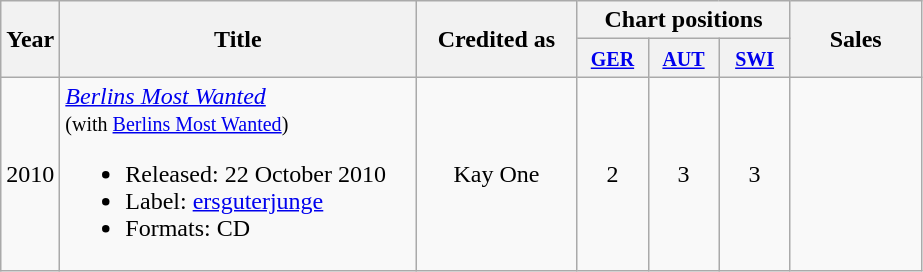<table class="wikitable">
<tr>
<th style="width:20px;" rowspan="2"><strong>Year</strong></th>
<th style="width:230px;" rowspan="2"><strong>Title</strong></th>
<th style="width:100px;" rowspan="2"><strong>Credited as</strong></th>
<th colspan="3"><strong>Chart positions</strong></th>
<th style="width:80px;" rowspan="2"><strong>Sales</strong></th>
</tr>
<tr>
<th style="width:40px;"><small><a href='#'>GER</a></small></th>
<th style="width:40px;"><small><a href='#'>AUT</a></small></th>
<th style="width:40px;"><small><a href='#'>SWI</a></small></th>
</tr>
<tr>
<td>2010</td>
<td align="left"><em><a href='#'>Berlins Most Wanted</a></em><br><small>(with  <a href='#'>Berlins Most Wanted</a>)</small><br><ul><li>Released: 22 October 2010</li><li>Label: <a href='#'>ersguterjunge</a></li><li>Formats: CD</li></ul></td>
<td style="text-align:center;">Kay One</td>
<td style="text-align:center;">2</td>
<td style="text-align:center;">3</td>
<td style="text-align:center;">3</td>
<td style="text-align:center;"></td>
</tr>
</table>
